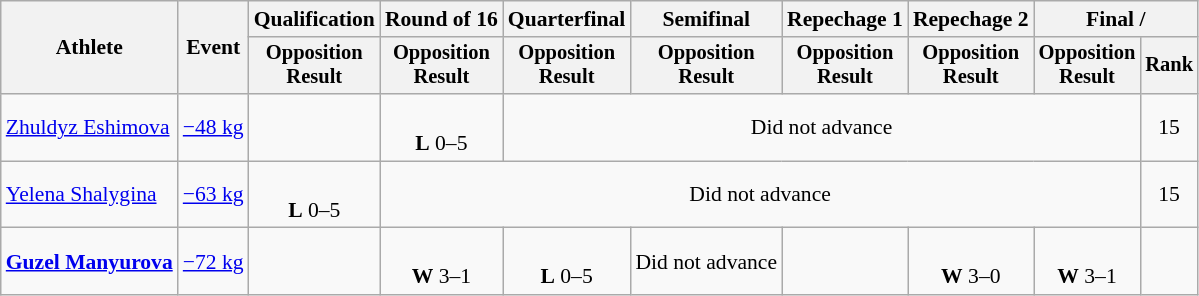<table class="wikitable" style="font-size:90%;">
<tr>
<th rowspan="2">Athlete</th>
<th rowspan="2">Event</th>
<th>Qualification</th>
<th>Round of 16</th>
<th>Quarterfinal</th>
<th>Semifinal</th>
<th>Repechage 1</th>
<th>Repechage 2</th>
<th colspan=2>Final / </th>
</tr>
<tr style="font-size: 95%">
<th>Opposition<br>Result</th>
<th>Opposition<br>Result</th>
<th>Opposition<br>Result</th>
<th>Opposition<br>Result</th>
<th>Opposition<br>Result</th>
<th>Opposition<br>Result</th>
<th>Opposition<br>Result</th>
<th>Rank</th>
</tr>
<tr align=center>
<td align=left><a href='#'>Zhuldyz Eshimova</a></td>
<td align=left><a href='#'>−48 kg</a></td>
<td></td>
<td><br><strong>L</strong> 0–5 <sup></sup></td>
<td colspan=5>Did not advance</td>
<td>15</td>
</tr>
<tr align=center>
<td align=left><a href='#'>Yelena Shalygina</a></td>
<td align=left><a href='#'>−63 kg</a></td>
<td><br><strong>L</strong> 0–5 <sup></sup></td>
<td colspan=6>Did not advance</td>
<td>15</td>
</tr>
<tr align=center>
<td align=left><strong><a href='#'>Guzel Manyurova</a></strong></td>
<td align=left><a href='#'>−72 kg</a></td>
<td></td>
<td><br><strong>W</strong> 3–1 <sup></sup></td>
<td><br><strong>L</strong> 0–5 <sup></sup></td>
<td>Did not advance</td>
<td></td>
<td><br><strong>W</strong> 3–0 <sup></sup></td>
<td><br><strong>W</strong> 3–1 <sup></sup></td>
<td></td>
</tr>
</table>
